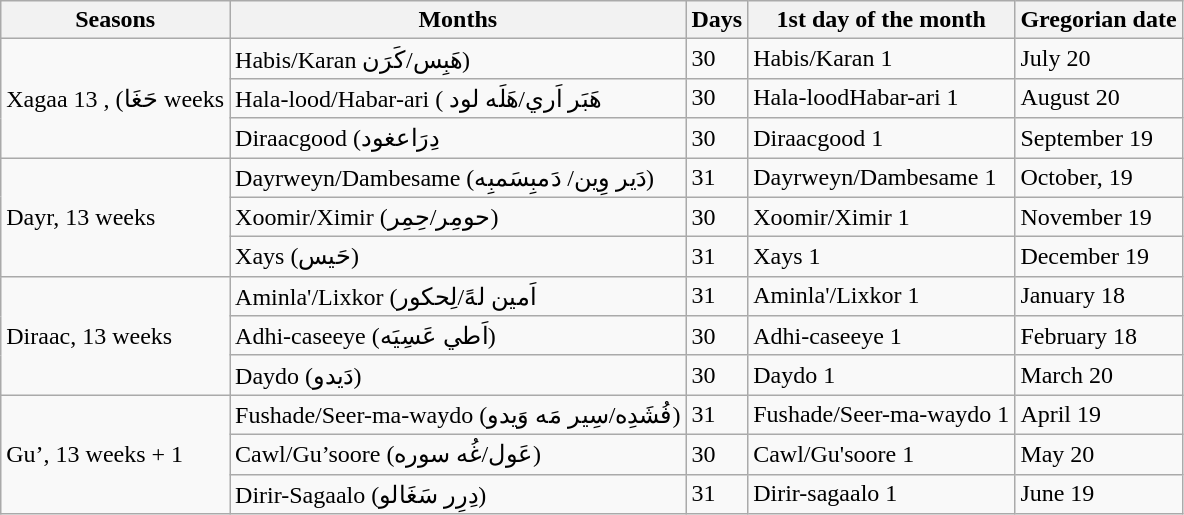<table class="wikitable">
<tr>
<th>Seasons</th>
<th>Months</th>
<th>Days</th>
<th>1st day of the month</th>
<th>Gregorian date</th>
</tr>
<tr>
<td rowspan="3">Xagaa  حَغَا) , 13 weeks</td>
<td>Habis/Karan هَبِس/كَرَن)</td>
<td>30</td>
<td>Habis/Karan 1</td>
<td>July 20</td>
</tr>
<tr>
<td>Hala-lood/Habar-ari ( هَبَر اَري/هَلَه لود</td>
<td>30</td>
<td>Hala-loodHabar-ari 1</td>
<td>August 20</td>
</tr>
<tr>
<td>Diraacgood (دِرَاعغود</td>
<td>30</td>
<td>Diraacgood 1</td>
<td>September 19</td>
</tr>
<tr>
<td rowspan="3">Dayr, 13 weeks</td>
<td>Dayrweyn/Dambesame (دَير وِين/ دَمبِسَمبِه)</td>
<td>31</td>
<td>Dayrweyn/Dambesame 1</td>
<td>October, 19</td>
</tr>
<tr>
<td>Xoomir/Ximir (حومِر/حِمِر)</td>
<td>30</td>
<td>Xoomir/Ximir 1</td>
<td>November 19</td>
</tr>
<tr>
<td>Xays (حَيس)</td>
<td>31</td>
<td>Xays 1</td>
<td>December 19</td>
</tr>
<tr>
<td rowspan="3">Diraac, 13 weeks</td>
<td>Aminla'/Lixkor (اَمين لهً/لِحكور</td>
<td>31</td>
<td>Aminla'/Lixkor 1</td>
<td>January 18</td>
</tr>
<tr>
<td>Adhi-caseeye (اَطي عَسِيَه)</td>
<td>30</td>
<td>Adhi-caseeye 1</td>
<td>February 18</td>
</tr>
<tr>
<td>Daydo (دَيدو)</td>
<td>30</td>
<td>Daydo 1</td>
<td>March 20</td>
</tr>
<tr>
<td rowspan="3">Gu’, 13 weeks + 1</td>
<td>Fushade/Seer-ma-waydo (فُشَدِه/سِير مَه وَيدو)</td>
<td>31</td>
<td>Fushade/Seer-ma-waydo 1</td>
<td>April 19</td>
</tr>
<tr>
<td>Cawl/Gu’soore (عَول/غُه سوره)</td>
<td>30</td>
<td>Cawl/Gu'soore 1</td>
<td>May 20</td>
</tr>
<tr>
<td>Dirir-Sagaalo (دِرِر سَغَالو)</td>
<td>31</td>
<td>Dirir-sagaalo 1</td>
<td>June 19</td>
</tr>
</table>
